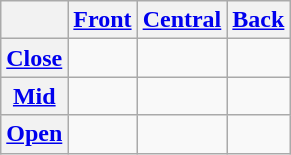<table class="wikitable" style="text-align: center;">
<tr>
<th></th>
<th><a href='#'>Front</a></th>
<th><a href='#'>Central</a></th>
<th><a href='#'>Back</a></th>
</tr>
<tr>
<th><a href='#'>Close</a></th>
<td></td>
<td></td>
<td></td>
</tr>
<tr>
<th><a href='#'>Mid</a></th>
<td></td>
<td></td>
<td></td>
</tr>
<tr>
<th><a href='#'>Open</a></th>
<td></td>
<td></td>
<td></td>
</tr>
</table>
